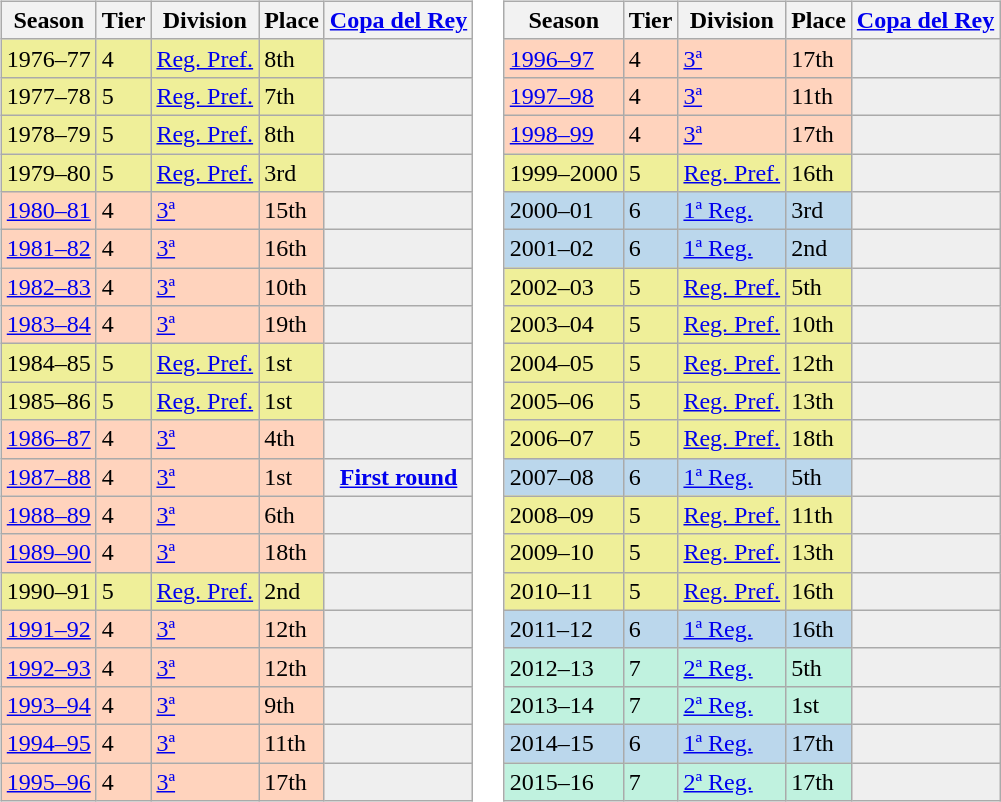<table>
<tr>
<td valign="top" width=0%><br><table class="wikitable">
<tr style="background:#f0f6fa;">
<th>Season</th>
<th>Tier</th>
<th>Division</th>
<th>Place</th>
<th><a href='#'>Copa del Rey</a></th>
</tr>
<tr>
<td style="background:#EFEF99;">1976–77</td>
<td style="background:#EFEF99;">4</td>
<td style="background:#EFEF99;"><a href='#'>Reg. Pref.</a></td>
<td style="background:#EFEF99;">8th</td>
<th style="background:#efefef;"></th>
</tr>
<tr>
<td style="background:#EFEF99;">1977–78</td>
<td style="background:#EFEF99;">5</td>
<td style="background:#EFEF99;"><a href='#'>Reg. Pref.</a></td>
<td style="background:#EFEF99;">7th</td>
<th style="background:#efefef;"></th>
</tr>
<tr>
<td style="background:#EFEF99;">1978–79</td>
<td style="background:#EFEF99;">5</td>
<td style="background:#EFEF99;"><a href='#'>Reg. Pref.</a></td>
<td style="background:#EFEF99;">8th</td>
<th style="background:#efefef;"></th>
</tr>
<tr>
<td style="background:#EFEF99;">1979–80</td>
<td style="background:#EFEF99;">5</td>
<td style="background:#EFEF99;"><a href='#'>Reg. Pref.</a></td>
<td style="background:#EFEF99;">3rd</td>
<th style="background:#efefef;"></th>
</tr>
<tr>
<td style="background:#FFD3BD;"><a href='#'>1980–81</a></td>
<td style="background:#FFD3BD;">4</td>
<td style="background:#FFD3BD;"><a href='#'>3ª</a></td>
<td style="background:#FFD3BD;">15th</td>
<th style="background:#efefef;"></th>
</tr>
<tr>
<td style="background:#FFD3BD;"><a href='#'>1981–82</a></td>
<td style="background:#FFD3BD;">4</td>
<td style="background:#FFD3BD;"><a href='#'>3ª</a></td>
<td style="background:#FFD3BD;">16th</td>
<th style="background:#efefef;"></th>
</tr>
<tr>
<td style="background:#FFD3BD;"><a href='#'>1982–83</a></td>
<td style="background:#FFD3BD;">4</td>
<td style="background:#FFD3BD;"><a href='#'>3ª</a></td>
<td style="background:#FFD3BD;">10th</td>
<th style="background:#efefef;"></th>
</tr>
<tr>
<td style="background:#FFD3BD;"><a href='#'>1983–84</a></td>
<td style="background:#FFD3BD;">4</td>
<td style="background:#FFD3BD;"><a href='#'>3ª</a></td>
<td style="background:#FFD3BD;">19th</td>
<th style="background:#efefef;"></th>
</tr>
<tr>
<td style="background:#EFEF99;">1984–85</td>
<td style="background:#EFEF99;">5</td>
<td style="background:#EFEF99;"><a href='#'>Reg. Pref.</a></td>
<td style="background:#EFEF99;">1st</td>
<th style="background:#efefef;"></th>
</tr>
<tr>
<td style="background:#EFEF99;">1985–86</td>
<td style="background:#EFEF99;">5</td>
<td style="background:#EFEF99;"><a href='#'>Reg. Pref.</a></td>
<td style="background:#EFEF99;">1st</td>
<th style="background:#efefef;"></th>
</tr>
<tr>
<td style="background:#FFD3BD;"><a href='#'>1986–87</a></td>
<td style="background:#FFD3BD;">4</td>
<td style="background:#FFD3BD;"><a href='#'>3ª</a></td>
<td style="background:#FFD3BD;">4th</td>
<th style="background:#efefef;"></th>
</tr>
<tr>
<td style="background:#FFD3BD;"><a href='#'>1987–88</a></td>
<td style="background:#FFD3BD;">4</td>
<td style="background:#FFD3BD;"><a href='#'>3ª</a></td>
<td style="background:#FFD3BD;">1st</td>
<th style="background:#efefef;"><a href='#'>First round</a></th>
</tr>
<tr>
<td style="background:#FFD3BD;"><a href='#'>1988–89</a></td>
<td style="background:#FFD3BD;">4</td>
<td style="background:#FFD3BD;"><a href='#'>3ª</a></td>
<td style="background:#FFD3BD;">6th</td>
<th style="background:#efefef;"></th>
</tr>
<tr>
<td style="background:#FFD3BD;"><a href='#'>1989–90</a></td>
<td style="background:#FFD3BD;">4</td>
<td style="background:#FFD3BD;"><a href='#'>3ª</a></td>
<td style="background:#FFD3BD;">18th</td>
<td style="background:#efefef;"></td>
</tr>
<tr>
<td style="background:#EFEF99;">1990–91</td>
<td style="background:#EFEF99;">5</td>
<td style="background:#EFEF99;"><a href='#'>Reg. Pref.</a></td>
<td style="background:#EFEF99;">2nd</td>
<th style="background:#efefef;"></th>
</tr>
<tr>
<td style="background:#FFD3BD;"><a href='#'>1991–92</a></td>
<td style="background:#FFD3BD;">4</td>
<td style="background:#FFD3BD;"><a href='#'>3ª</a></td>
<td style="background:#FFD3BD;">12th</td>
<td style="background:#efefef;"></td>
</tr>
<tr>
<td style="background:#FFD3BD;"><a href='#'>1992–93</a></td>
<td style="background:#FFD3BD;">4</td>
<td style="background:#FFD3BD;"><a href='#'>3ª</a></td>
<td style="background:#FFD3BD;">12th</td>
<td style="background:#efefef;"></td>
</tr>
<tr>
<td style="background:#FFD3BD;"><a href='#'>1993–94</a></td>
<td style="background:#FFD3BD;">4</td>
<td style="background:#FFD3BD;"><a href='#'>3ª</a></td>
<td style="background:#FFD3BD;">9th</td>
<th style="background:#efefef;"></th>
</tr>
<tr>
<td style="background:#FFD3BD;"><a href='#'>1994–95</a></td>
<td style="background:#FFD3BD;">4</td>
<td style="background:#FFD3BD;"><a href='#'>3ª</a></td>
<td style="background:#FFD3BD;">11th</td>
<th style="background:#efefef;"></th>
</tr>
<tr>
<td style="background:#FFD3BD;"><a href='#'>1995–96</a></td>
<td style="background:#FFD3BD;">4</td>
<td style="background:#FFD3BD;"><a href='#'>3ª</a></td>
<td style="background:#FFD3BD;">17th</td>
<th style="background:#efefef;"></th>
</tr>
</table>
</td>
<td valign="top" width=0%><br><table class="wikitable">
<tr style="background:#f0f6fa;">
<th>Season</th>
<th>Tier</th>
<th>Division</th>
<th>Place</th>
<th><a href='#'>Copa del Rey</a></th>
</tr>
<tr>
<td style="background:#FFD3BD;"><a href='#'>1996–97</a></td>
<td style="background:#FFD3BD;">4</td>
<td style="background:#FFD3BD;"><a href='#'>3ª</a></td>
<td style="background:#FFD3BD;">17th</td>
<td style="background:#efefef;"></td>
</tr>
<tr>
<td style="background:#FFD3BD;"><a href='#'>1997–98</a></td>
<td style="background:#FFD3BD;">4</td>
<td style="background:#FFD3BD;"><a href='#'>3ª</a></td>
<td style="background:#FFD3BD;">11th</td>
<td style="background:#efefef;"></td>
</tr>
<tr>
<td style="background:#FFD3BD;"><a href='#'>1998–99</a></td>
<td style="background:#FFD3BD;">4</td>
<td style="background:#FFD3BD;"><a href='#'>3ª</a></td>
<td style="background:#FFD3BD;">17th</td>
<td style="background:#efefef;"></td>
</tr>
<tr>
<td style="background:#EFEF99;">1999–2000</td>
<td style="background:#EFEF99;">5</td>
<td style="background:#EFEF99;"><a href='#'>Reg. Pref.</a></td>
<td style="background:#EFEF99;">16th</td>
<th style="background:#efefef;"></th>
</tr>
<tr>
<td style="background:#BBD7EC;">2000–01</td>
<td style="background:#BBD7EC;">6</td>
<td style="background:#BBD7EC;"><a href='#'>1ª Reg.</a></td>
<td style="background:#BBD7EC;">3rd</td>
<th style="background:#efefef;"></th>
</tr>
<tr>
<td style="background:#BBD7EC;">2001–02</td>
<td style="background:#BBD7EC;">6</td>
<td style="background:#BBD7EC;"><a href='#'>1ª Reg.</a></td>
<td style="background:#BBD7EC;">2nd</td>
<th style="background:#efefef;"></th>
</tr>
<tr>
<td style="background:#EFEF99;">2002–03</td>
<td style="background:#EFEF99;">5</td>
<td style="background:#EFEF99;"><a href='#'>Reg. Pref.</a></td>
<td style="background:#EFEF99;">5th</td>
<th style="background:#efefef;"></th>
</tr>
<tr>
<td style="background:#EFEF99;">2003–04</td>
<td style="background:#EFEF99;">5</td>
<td style="background:#EFEF99;"><a href='#'>Reg. Pref.</a></td>
<td style="background:#EFEF99;">10th</td>
<th style="background:#efefef;"></th>
</tr>
<tr>
<td style="background:#EFEF99;">2004–05</td>
<td style="background:#EFEF99;">5</td>
<td style="background:#EFEF99;"><a href='#'>Reg. Pref.</a></td>
<td style="background:#EFEF99;">12th</td>
<th style="background:#efefef;"></th>
</tr>
<tr>
<td style="background:#EFEF99;">2005–06</td>
<td style="background:#EFEF99;">5</td>
<td style="background:#EFEF99;"><a href='#'>Reg. Pref.</a></td>
<td style="background:#EFEF99;">13th</td>
<th style="background:#efefef;"></th>
</tr>
<tr>
<td style="background:#EFEF99;">2006–07</td>
<td style="background:#EFEF99;">5</td>
<td style="background:#EFEF99;"><a href='#'>Reg. Pref.</a></td>
<td style="background:#EFEF99;">18th</td>
<th style="background:#efefef;"></th>
</tr>
<tr>
<td style="background:#BBD7EC;">2007–08</td>
<td style="background:#BBD7EC;">6</td>
<td style="background:#BBD7EC;"><a href='#'>1ª Reg.</a></td>
<td style="background:#BBD7EC;">5th</td>
<th style="background:#efefef;"></th>
</tr>
<tr>
<td style="background:#EFEF99;">2008–09</td>
<td style="background:#EFEF99;">5</td>
<td style="background:#EFEF99;"><a href='#'>Reg. Pref.</a></td>
<td style="background:#EFEF99;">11th</td>
<th style="background:#efefef;"></th>
</tr>
<tr>
<td style="background:#EFEF99;">2009–10</td>
<td style="background:#EFEF99;">5</td>
<td style="background:#EFEF99;"><a href='#'>Reg. Pref.</a></td>
<td style="background:#EFEF99;">13th</td>
<th style="background:#efefef;"></th>
</tr>
<tr>
<td style="background:#EFEF99;">2010–11</td>
<td style="background:#EFEF99;">5</td>
<td style="background:#EFEF99;"><a href='#'>Reg. Pref.</a></td>
<td style="background:#EFEF99;">16th</td>
<th style="background:#efefef;"></th>
</tr>
<tr>
<td style="background:#BBD7EC;">2011–12</td>
<td style="background:#BBD7EC;">6</td>
<td style="background:#BBD7EC;"><a href='#'>1ª Reg.</a></td>
<td style="background:#BBD7EC;">16th</td>
<th style="background:#efefef;"></th>
</tr>
<tr>
<td style="background:#C0F2DF;">2012–13</td>
<td style="background:#C0F2DF;">7</td>
<td style="background:#C0F2DF;"><a href='#'>2ª Reg.</a></td>
<td style="background:#C0F2DF;">5th</td>
<th style="background:#efefef;"></th>
</tr>
<tr>
<td style="background:#C0F2DF;">2013–14</td>
<td style="background:#C0F2DF;">7</td>
<td style="background:#C0F2DF;"><a href='#'>2ª Reg.</a></td>
<td style="background:#C0F2DF;">1st</td>
<th style="background:#efefef;"></th>
</tr>
<tr>
<td style="background:#BBD7EC;">2014–15</td>
<td style="background:#BBD7EC;">6</td>
<td style="background:#BBD7EC;"><a href='#'>1ª Reg.</a></td>
<td style="background:#BBD7EC;">17th</td>
<th style="background:#efefef;"></th>
</tr>
<tr>
<td style="background:#C0F2DF;">2015–16</td>
<td style="background:#C0F2DF;">7</td>
<td style="background:#C0F2DF;"><a href='#'>2ª Reg.</a></td>
<td style="background:#C0F2DF;">17th</td>
<th style="background:#efefef;"></th>
</tr>
</table>
</td>
</tr>
</table>
